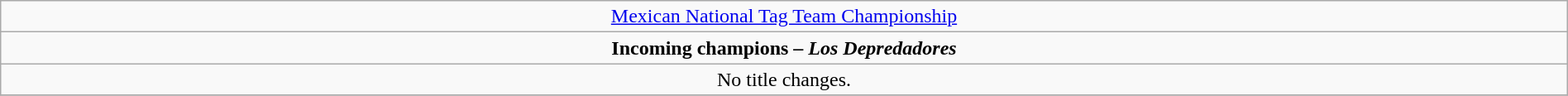<table class="wikitable" style="text-align:center; width:100%;">
<tr>
<td colspan="4" style="text-align: center;"><a href='#'>Mexican National Tag Team Championship</a></td>
</tr>
<tr>
<td colspan="4" style="text-align: center;"><strong>Incoming champions – <em>Los Depredadores</em> </strong></td>
</tr>
<tr>
<td>No title changes.</td>
</tr>
<tr>
</tr>
</table>
